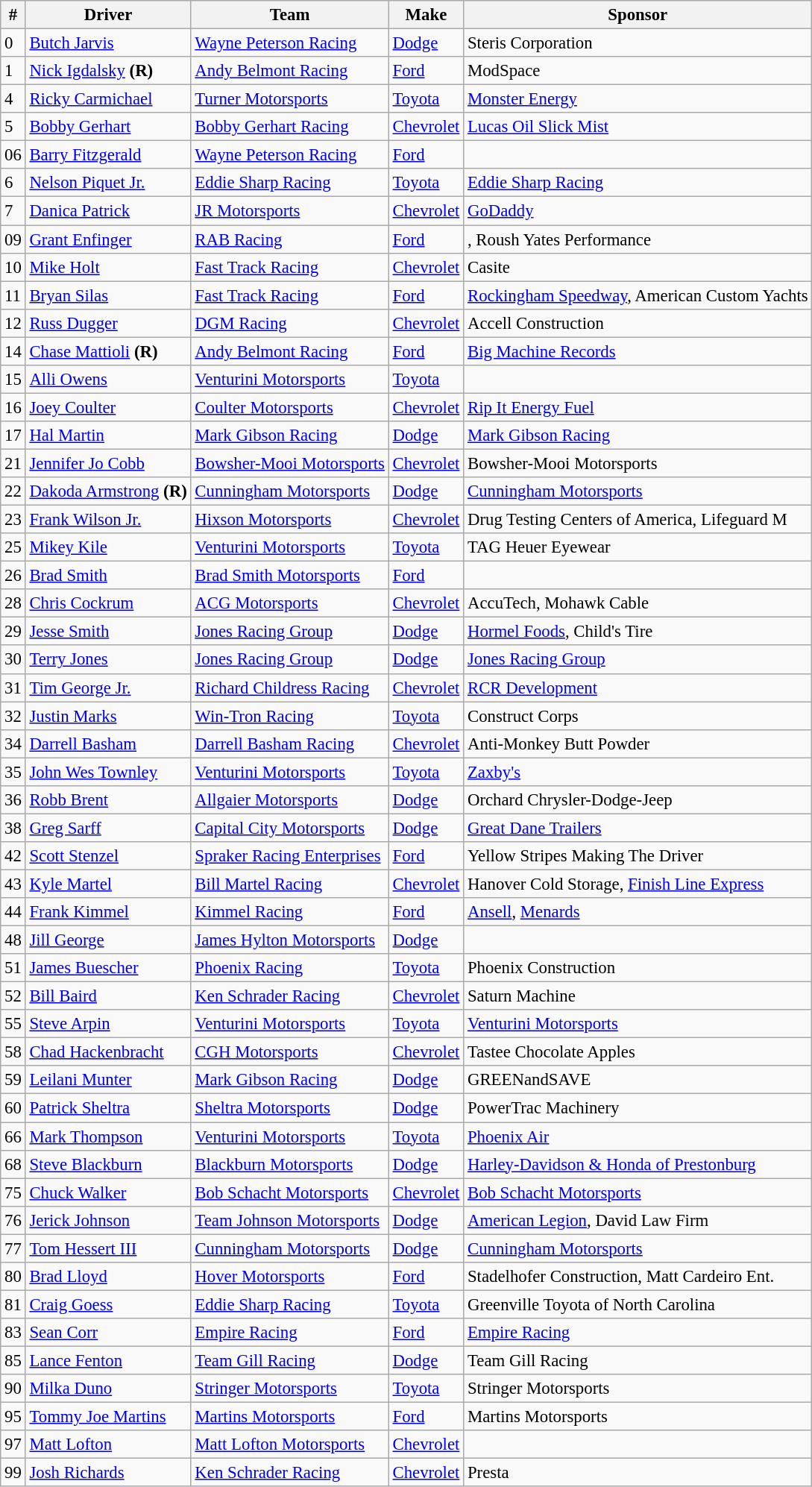<table class="wikitable" style="font-size:95%">
<tr>
<th>#</th>
<th>Driver</th>
<th>Team</th>
<th>Make</th>
<th>Sponsor</th>
</tr>
<tr>
<td>0</td>
<td><a href='#'>Butch Jarvis</a></td>
<td><a href='#'>Wayne Peterson Racing</a></td>
<td><a href='#'>Dodge</a></td>
<td>Steris Corporation</td>
</tr>
<tr>
<td>1</td>
<td><a href='#'>Nick Igdalsky</a> <strong>(R)</strong></td>
<td><a href='#'>Andy Belmont Racing</a></td>
<td><a href='#'>Ford</a></td>
<td>ModSpace</td>
</tr>
<tr>
<td>4</td>
<td><a href='#'>Ricky Carmichael</a></td>
<td><a href='#'>Turner Motorsports</a></td>
<td><a href='#'>Toyota</a></td>
<td><a href='#'>Monster Energy</a></td>
</tr>
<tr>
<td>5</td>
<td nowrap=""><a href='#'>Bobby Gerhart</a></td>
<td><a href='#'>Bobby Gerhart Racing</a></td>
<td><a href='#'>Chevrolet</a></td>
<td><a href='#'>Lucas Oil Slick Mist</a></td>
</tr>
<tr>
<td>06</td>
<td><a href='#'>Barry Fitzgerald</a></td>
<td><a href='#'>Wayne Peterson Racing</a></td>
<td><a href='#'>Ford</a></td>
<td></td>
</tr>
<tr>
<td>6</td>
<td><a href='#'>Nelson Piquet Jr.</a></td>
<td><a href='#'>Eddie Sharp Racing</a></td>
<td><a href='#'>Toyota</a></td>
<td><a href='#'>Eddie Sharp Racing</a></td>
</tr>
<tr>
<td>7</td>
<td><a href='#'>Danica Patrick</a></td>
<td><a href='#'>JR Motorsports</a></td>
<td><a href='#'>Chevrolet</a></td>
<td><a href='#'>GoDaddy</a></td>
</tr>
<tr>
<td>09</td>
<td><a href='#'>Grant Enfinger</a></td>
<td><a href='#'>RAB Racing</a></td>
<td><a href='#'>Ford</a></td>
<td>, Roush Yates Performance</td>
</tr>
<tr>
<td>10</td>
<td><a href='#'>Mike Holt</a></td>
<td><a href='#'>Fast Track Racing</a></td>
<td><a href='#'>Chevrolet</a></td>
<td nowrap="">Casite</td>
</tr>
<tr>
<td>11</td>
<td><a href='#'>Bryan Silas</a></td>
<td><a href='#'>Fast Track Racing</a></td>
<td><a href='#'>Ford</a></td>
<td><a href='#'>Rockingham Speedway</a>, American Custom Yachts</td>
</tr>
<tr>
<td>12</td>
<td><a href='#'>Russ Dugger</a></td>
<td><a href='#'>DGM Racing</a></td>
<td><a href='#'>Chevrolet</a></td>
<td>Accell Construction</td>
</tr>
<tr>
<td>14</td>
<td><a href='#'>Chase Mattioli</a> <strong>(R)</strong></td>
<td><a href='#'>Andy Belmont Racing</a></td>
<td><a href='#'>Ford</a></td>
<td><a href='#'>Big Machine Records</a></td>
</tr>
<tr>
<td>15</td>
<td><a href='#'>Alli Owens</a></td>
<td><a href='#'>Venturini Motorsports</a></td>
<td><a href='#'>Toyota</a></td>
<td></td>
</tr>
<tr>
<td>16</td>
<td><a href='#'>Joey Coulter</a></td>
<td><a href='#'>Coulter Motorsports</a></td>
<td><a href='#'>Chevrolet</a></td>
<td><a href='#'>Rip It Energy Fuel</a></td>
</tr>
<tr>
<td>17</td>
<td><a href='#'>Hal Martin</a></td>
<td><a href='#'>Mark Gibson Racing</a></td>
<td><a href='#'>Dodge</a></td>
<td><a href='#'>Mark Gibson Racing</a></td>
</tr>
<tr>
<td>21</td>
<td><a href='#'>Jennifer Jo Cobb</a></td>
<td><a href='#'>Bowsher-Mooi Motorsports</a></td>
<td><a href='#'>Chevrolet</a></td>
<td>Bowsher-Mooi Motorsports</td>
</tr>
<tr>
<td>22</td>
<td><a href='#'>Dakoda Armstrong</a> <strong>(R)</strong></td>
<td><a href='#'>Cunningham Motorsports</a></td>
<td><a href='#'>Dodge</a></td>
<td><a href='#'>Cunningham Motorsports</a></td>
</tr>
<tr>
<td>23</td>
<td><a href='#'>Frank Wilson Jr.</a></td>
<td nowrap=""><a href='#'>Hixson Motorsports</a></td>
<td><a href='#'>Chevrolet</a></td>
<td>Drug Testing Centers of America, Lifeguard M</td>
</tr>
<tr>
<td>25</td>
<td><a href='#'>Mikey Kile</a></td>
<td nowrap=""><a href='#'>Venturini Motorsports</a></td>
<td><a href='#'>Toyota</a></td>
<td>TAG Heuer Eyewear</td>
</tr>
<tr>
<td>26</td>
<td><a href='#'>Brad Smith</a></td>
<td><a href='#'>Brad Smith Motorsports</a></td>
<td><a href='#'>Ford</a></td>
<td></td>
</tr>
<tr>
<td>28</td>
<td><a href='#'>Chris Cockrum</a></td>
<td nowrap=""><a href='#'>ACG Motorsports</a></td>
<td><a href='#'>Chevrolet</a></td>
<td>AccuTech, Mohawk Cable</td>
</tr>
<tr>
<td>29</td>
<td><a href='#'>Jesse Smith</a></td>
<td><a href='#'>Jones Racing Group</a></td>
<td><a href='#'>Dodge</a></td>
<td><a href='#'>Hormel Foods</a>, Child's Tire</td>
</tr>
<tr>
<td>30</td>
<td><a href='#'>Terry Jones</a></td>
<td><a href='#'>Jones Racing Group</a></td>
<td><a href='#'>Dodge</a></td>
<td nowrap=""><a href='#'>Jones Racing Group</a></td>
</tr>
<tr>
<td>31</td>
<td><a href='#'>Tim George Jr.</a></td>
<td><a href='#'>Richard Childress Racing</a></td>
<td><a href='#'>Chevrolet</a></td>
<td><a href='#'>RCR Development</a></td>
</tr>
<tr>
<td>32</td>
<td><a href='#'>Justin Marks</a></td>
<td><a href='#'>Win-Tron Racing</a></td>
<td><a href='#'>Toyota</a></td>
<td>Construct Corps</td>
</tr>
<tr>
<td>34</td>
<td><a href='#'>Darrell Basham</a></td>
<td><a href='#'>Darrell Basham Racing</a></td>
<td><a href='#'>Chevrolet</a></td>
<td>Anti-Monkey Butt Powder</td>
</tr>
<tr>
<td>35</td>
<td><a href='#'>John Wes Townley</a></td>
<td><a href='#'>Venturini Motorsports</a></td>
<td><a href='#'>Toyota</a></td>
<td><a href='#'>Zaxby's</a></td>
</tr>
<tr>
<td>36</td>
<td><a href='#'>Robb Brent</a></td>
<td><a href='#'>Allgaier Motorsports</a></td>
<td><a href='#'>Dodge</a></td>
<td>Orchard Chrysler-Dodge-Jeep</td>
</tr>
<tr>
<td>38</td>
<td><a href='#'>Greg Sarff</a></td>
<td><a href='#'>Capital City Motorsports</a></td>
<td><a href='#'>Dodge</a></td>
<td><a href='#'>Great Dane Trailers</a></td>
</tr>
<tr>
<td>42</td>
<td><a href='#'>Scott Stenzel</a></td>
<td><a href='#'>Spraker Racing Enterprises</a></td>
<td><a href='#'>Ford</a></td>
<td>Yellow Stripes Making The Driver</td>
</tr>
<tr>
<td>43</td>
<td><a href='#'>Kyle Martel</a></td>
<td><a href='#'>Bill Martel Racing</a></td>
<td><a href='#'>Chevrolet</a></td>
<td>Hanover Cold Storage, <a href='#'>Finish Line Express</a></td>
</tr>
<tr>
<td>44</td>
<td><a href='#'>Frank Kimmel</a></td>
<td><a href='#'>Kimmel Racing</a></td>
<td><a href='#'>Ford</a></td>
<td><a href='#'>Ansell</a>, <a href='#'>Menards</a></td>
</tr>
<tr>
<td>48</td>
<td><a href='#'>Jill George</a></td>
<td><a href='#'>James Hylton Motorsports</a></td>
<td><a href='#'>Dodge</a></td>
<td></td>
</tr>
<tr>
<td>51</td>
<td><a href='#'>James Buescher</a></td>
<td><a href='#'>Phoenix Racing</a></td>
<td><a href='#'>Toyota</a></td>
<td>Phoenix Construction</td>
</tr>
<tr>
<td>52</td>
<td><a href='#'>Bill Baird</a></td>
<td><a href='#'>Ken Schrader Racing</a></td>
<td><a href='#'>Chevrolet</a></td>
<td>Saturn Machine</td>
</tr>
<tr>
<td>55</td>
<td><a href='#'>Steve Arpin</a></td>
<td><a href='#'>Venturini Motorsports</a></td>
<td><a href='#'>Toyota</a></td>
<td><a href='#'>Venturini Motorsports</a></td>
</tr>
<tr>
<td>58</td>
<td><a href='#'>Chad Hackenbracht</a></td>
<td><a href='#'>CGH Motorsports</a></td>
<td><a href='#'>Chevrolet</a></td>
<td>Tastee Chocolate Apples</td>
</tr>
<tr>
<td>59</td>
<td><a href='#'>Leilani Munter</a></td>
<td><a href='#'>Mark Gibson Racing</a></td>
<td><a href='#'>Dodge</a></td>
<td>GREENandSAVE</td>
</tr>
<tr>
<td>60</td>
<td><a href='#'>Patrick Sheltra</a></td>
<td><a href='#'>Sheltra Motorsports</a></td>
<td><a href='#'>Dodge</a></td>
<td>PowerTrac Machinery</td>
</tr>
<tr>
<td>66</td>
<td><a href='#'>Mark Thompson</a></td>
<td><a href='#'>Venturini Motorsports</a></td>
<td><a href='#'>Toyota</a></td>
<td><a href='#'>Phoenix Air</a></td>
</tr>
<tr>
<td>68</td>
<td><a href='#'>Steve Blackburn</a></td>
<td><a href='#'>Blackburn Motorsports</a></td>
<td><a href='#'>Dodge</a></td>
<td><a href='#'>Harley-Davidson & Honda of Prestonburg</a></td>
</tr>
<tr>
<td>75</td>
<td><a href='#'>Chuck Walker</a></td>
<td><a href='#'>Bob Schacht Motorsports</a></td>
<td><a href='#'>Chevrolet</a></td>
<td><a href='#'>Bob Schacht Motorsports</a></td>
</tr>
<tr>
<td>76</td>
<td><a href='#'>Jerick Johnson</a></td>
<td><a href='#'>Team Johnson Motorsports</a></td>
<td><a href='#'>Dodge</a></td>
<td><a href='#'>American Legion</a>, David Law Firm</td>
</tr>
<tr>
<td>77</td>
<td><a href='#'>Tom Hessert III</a></td>
<td><a href='#'>Cunningham Motorsports</a></td>
<td><a href='#'>Dodge</a></td>
<td><a href='#'>Cunningham Motorsports</a></td>
</tr>
<tr>
<td>80</td>
<td><a href='#'>Brad Lloyd</a></td>
<td><a href='#'>Hover Motorsports</a></td>
<td><a href='#'>Ford</a></td>
<td>Stadelhofer Construction, Matt Cardeiro Ent.</td>
</tr>
<tr>
<td>81</td>
<td><a href='#'>Craig Goess</a></td>
<td><a href='#'>Eddie Sharp Racing</a></td>
<td><a href='#'>Toyota</a></td>
<td>Greenville Toyota of North Carolina</td>
</tr>
<tr>
<td>83</td>
<td><a href='#'>Sean Corr</a></td>
<td><a href='#'>Empire Racing</a></td>
<td><a href='#'>Ford</a></td>
<td><a href='#'>Empire Racing</a></td>
</tr>
<tr>
<td>85</td>
<td><a href='#'>Lance Fenton</a></td>
<td><a href='#'>Team Gill Racing</a></td>
<td><a href='#'>Dodge</a></td>
<td>Team Gill Racing</td>
</tr>
<tr>
<td>90</td>
<td><a href='#'>Milka Duno</a></td>
<td><a href='#'>Stringer Motorsports</a></td>
<td><a href='#'>Toyota</a></td>
<td>Stringer Motorsports</td>
</tr>
<tr>
<td>95</td>
<td><a href='#'>Tommy Joe Martins</a></td>
<td><a href='#'>Martins Motorsports</a></td>
<td><a href='#'>Ford</a></td>
<td>Martins Motorsports</td>
</tr>
<tr>
<td>97</td>
<td><a href='#'>Matt Lofton</a></td>
<td><a href='#'>Matt Lofton Motorsports</a></td>
<td><a href='#'>Chevrolet</a></td>
<td></td>
</tr>
<tr>
<td>99</td>
<td><a href='#'>Josh Richards</a></td>
<td><a href='#'>Ken Schrader Racing</a></td>
<td><a href='#'>Chevrolet</a></td>
<td>Presta</td>
</tr>
</table>
